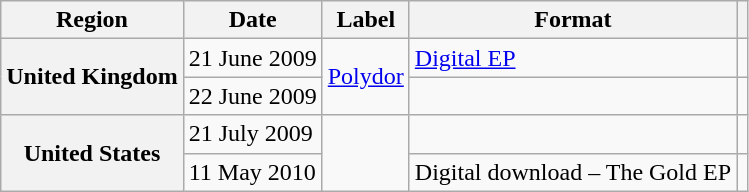<table class="wikitable plainrowheaders">
<tr>
<th scope="col">Region</th>
<th scope="col">Date</th>
<th scope="col">Label</th>
<th scope="col">Format</th>
<th scope="col"></th>
</tr>
<tr>
<th scope="row" rowspan="2">United Kingdom</th>
<td>21 June 2009</td>
<td rowspan="2"><a href='#'>Polydor</a></td>
<td><a href='#'>Digital EP</a></td>
<td align="center"></td>
</tr>
<tr>
<td>22 June 2009</td>
<td></td>
<td align="center"></td>
</tr>
<tr>
<th scope="row" rowspan="2">United States</th>
<td>21 July 2009</td>
<td rowspan="2"></td>
<td></td>
<td align="center"></td>
</tr>
<tr>
<td>11 May 2010</td>
<td>Digital download – The Gold EP</td>
<td align="center"></td>
</tr>
</table>
